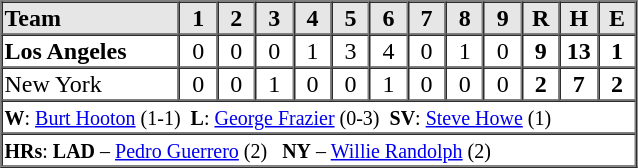<table border=1 cellspacing=0 width=425 style="margin-left:3em;">
<tr style="text-align:center; background-color:#e6e6e6;">
<th style="text-align:left" width=28%>Team</th>
<th width=6%>1</th>
<th width=6%>2</th>
<th width=6%>3</th>
<th width=6%>4</th>
<th width=6%>5</th>
<th width=6%>6</th>
<th width=6%>7</th>
<th width=6%>8</th>
<th width=6%>9</th>
<th width=6%>R</th>
<th width=6%>H</th>
<th width=6%>E</th>
</tr>
<tr style="text-align:center;">
<td style="text-align:left"><strong>Los Angeles</strong></td>
<td>0</td>
<td>0</td>
<td>0</td>
<td>1</td>
<td>3</td>
<td>4</td>
<td>0</td>
<td>1</td>
<td>0</td>
<td><strong>9</strong></td>
<td><strong>13</strong></td>
<td><strong>1</strong></td>
</tr>
<tr style="text-align:center;">
<td style="text-align:left">New York</td>
<td>0</td>
<td>0</td>
<td>1</td>
<td>0</td>
<td>0</td>
<td>1</td>
<td>0</td>
<td>0</td>
<td>0</td>
<td><strong>2</strong></td>
<td><strong>7</strong></td>
<td><strong>2</strong></td>
</tr>
<tr style="text-align:left;">
<td colspan=13><small><strong>W</strong>: <a href='#'>Burt Hooton</a> (1-1)  <strong>L</strong>: <a href='#'>George Frazier</a> (0-3)  <strong>SV</strong>: <a href='#'>Steve Howe</a> (1)</small></td>
</tr>
<tr style="text-align:left;">
<td colspan=13><small><strong>HRs</strong>: <strong>LAD</strong> – <a href='#'>Pedro Guerrero</a> (2)   <strong>NY</strong> – <a href='#'>Willie Randolph</a> (2) </small></td>
</tr>
<tr style="text-align:left;">
</tr>
</table>
